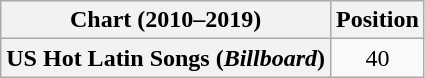<table class="wikitable plainrowheaders" style="text-align:center">
<tr>
<th scope="col">Chart (2010–2019)</th>
<th scope="col">Position</th>
</tr>
<tr>
<th scope="row">US Hot Latin Songs (<em>Billboard</em>)</th>
<td>40</td>
</tr>
</table>
